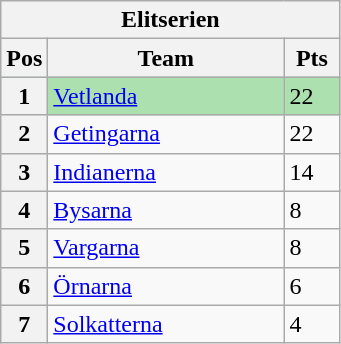<table class="wikitable">
<tr>
<th colspan="3">Elitserien</th>
</tr>
<tr>
<th width=20>Pos</th>
<th width=150>Team</th>
<th width=30>Pts</th>
</tr>
<tr style="background:#ACE1AF;">
<th>1</th>
<td><a href='#'>Vetlanda</a></td>
<td>22</td>
</tr>
<tr>
<th>2</th>
<td><a href='#'>Getingarna</a></td>
<td>22</td>
</tr>
<tr>
<th>3</th>
<td><a href='#'>Indianerna</a></td>
<td>14</td>
</tr>
<tr>
<th>4</th>
<td><a href='#'>Bysarna</a></td>
<td>8</td>
</tr>
<tr>
<th>5</th>
<td><a href='#'>Vargarna</a></td>
<td>8</td>
</tr>
<tr>
<th>6</th>
<td><a href='#'>Örnarna</a></td>
<td>6</td>
</tr>
<tr>
<th>7</th>
<td><a href='#'>Solkatterna</a></td>
<td>4</td>
</tr>
</table>
